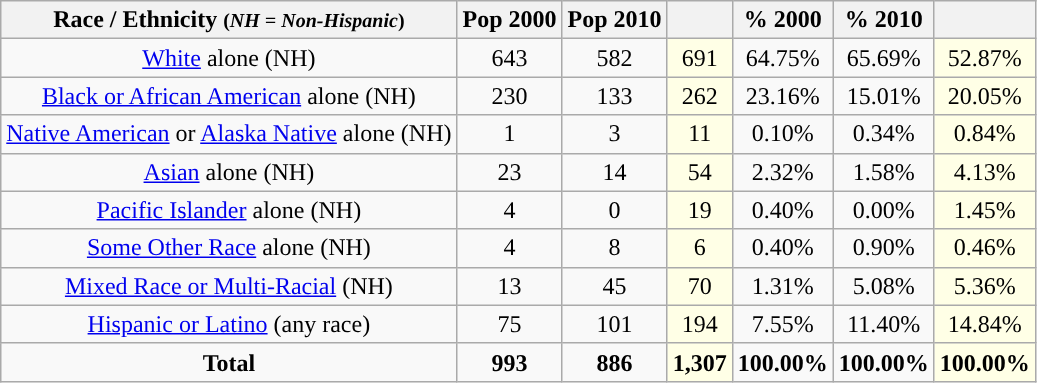<table class="wikitable" style="text-align:center;">
<tr>
<th>Race / Ethnicity <small>(<em>NH = Non-Hispanic</em>)</small></th>
<th>Pop 2000</th>
<th>Pop 2010</th>
<th></th>
<th>% 2000</th>
<th>% 2010</th>
<th></th>
</tr>
<tr>
<td><a href='#'>White</a> alone (NH)</td>
<td>643</td>
<td>582</td>
<td style='background: #ffffe6;'>691</td>
<td>64.75%</td>
<td>65.69%</td>
<td style='background: #ffffe6;'>52.87%</td>
</tr>
<tr>
<td><a href='#'>Black or African American</a> alone (NH)</td>
<td>230</td>
<td>133</td>
<td style='background: #ffffe6;'>262</td>
<td>23.16%</td>
<td>15.01%</td>
<td style='background: #ffffe6;'>20.05%</td>
</tr>
<tr>
<td><a href='#'>Native American</a> or <a href='#'>Alaska Native</a> alone (NH)</td>
<td>1</td>
<td>3</td>
<td style='background: #ffffe6;'>11</td>
<td>0.10%</td>
<td>0.34%</td>
<td style='background: #ffffe6;'>0.84%</td>
</tr>
<tr>
<td><a href='#'>Asian</a> alone (NH)</td>
<td>23</td>
<td>14</td>
<td style='background: #ffffe6;'>54</td>
<td>2.32%</td>
<td>1.58%</td>
<td style='background: #ffffe6;'>4.13%</td>
</tr>
<tr>
<td><a href='#'>Pacific Islander</a> alone (NH)</td>
<td>4</td>
<td>0</td>
<td style='background: #ffffe6;'>19</td>
<td>0.40%</td>
<td>0.00%</td>
<td style='background: #ffffe6;'>1.45%</td>
</tr>
<tr>
<td><a href='#'>Some Other Race</a> alone (NH)</td>
<td>4</td>
<td>8</td>
<td style='background: #ffffe6;'>6</td>
<td>0.40%</td>
<td>0.90%</td>
<td style='background: #ffffe6;'>0.46%</td>
</tr>
<tr>
<td><a href='#'>Mixed Race or Multi-Racial</a> (NH)</td>
<td>13</td>
<td>45</td>
<td style='background: #ffffe6;'>70</td>
<td>1.31%</td>
<td>5.08%</td>
<td style='background: #ffffe6;'>5.36%</td>
</tr>
<tr>
<td><a href='#'>Hispanic or Latino</a> (any race)</td>
<td>75</td>
<td>101</td>
<td style='background: #ffffe6;'>194</td>
<td>7.55%</td>
<td>11.40%</td>
<td style='background: #ffffe6;'>14.84%</td>
</tr>
<tr>
<td><strong>Total</strong></td>
<td><strong>993</strong></td>
<td><strong>886</strong></td>
<td style='background: #ffffe6;'><strong>1,307</strong></td>
<td><strong>100.00%</strong></td>
<td><strong>100.00%</strong></td>
<td style='background: #ffffe6;'><strong>100.00%</strong></td>
</tr>
</table>
